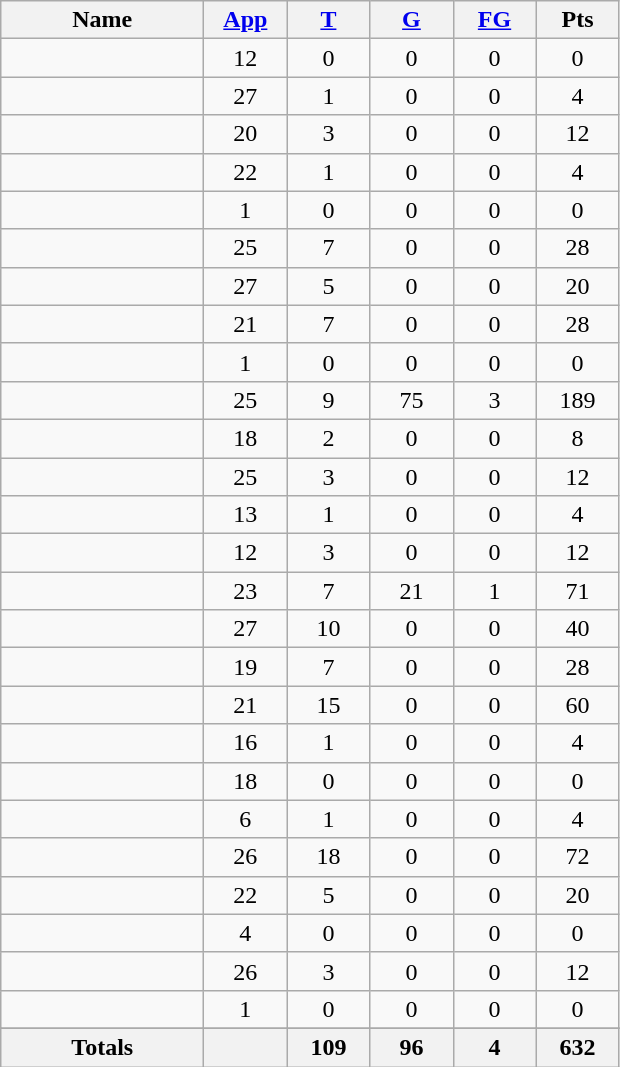<table class="wikitable sortable" style="text-align: center;">
<tr>
<th style="width:8em">Name</th>
<th style="width:3em"><a href='#'>App</a></th>
<th style="width:3em"><a href='#'>T</a></th>
<th style="width:3em"><a href='#'>G</a></th>
<th style="width:3em"><a href='#'>FG</a></th>
<th style="width:3em">Pts</th>
</tr>
<tr>
<td style="text-align:left;"></td>
<td>12</td>
<td>0</td>
<td>0</td>
<td>0</td>
<td>0</td>
</tr>
<tr>
<td style="text-align:left;"></td>
<td>27</td>
<td>1</td>
<td>0</td>
<td>0</td>
<td>4</td>
</tr>
<tr>
<td style="text-align:left;"></td>
<td>20</td>
<td>3</td>
<td>0</td>
<td>0</td>
<td>12</td>
</tr>
<tr>
<td style="text-align:left;"></td>
<td>22</td>
<td>1</td>
<td>0</td>
<td>0</td>
<td>4</td>
</tr>
<tr>
<td style="text-align:left;"></td>
<td>1</td>
<td>0</td>
<td>0</td>
<td>0</td>
<td>0</td>
</tr>
<tr>
<td style="text-align:left;"></td>
<td>25</td>
<td>7</td>
<td>0</td>
<td>0</td>
<td>28</td>
</tr>
<tr>
<td style="text-align:left;"></td>
<td>27</td>
<td>5</td>
<td>0</td>
<td>0</td>
<td>20</td>
</tr>
<tr>
<td style="text-align:left;"></td>
<td>21</td>
<td>7</td>
<td>0</td>
<td>0</td>
<td>28</td>
</tr>
<tr>
<td style="text-align:left;"></td>
<td>1</td>
<td>0</td>
<td>0</td>
<td>0</td>
<td>0</td>
</tr>
<tr>
<td style="text-align:left;"></td>
<td>25</td>
<td>9</td>
<td>75</td>
<td>3</td>
<td>189</td>
</tr>
<tr>
<td style="text-align:left;"></td>
<td>18</td>
<td>2</td>
<td>0</td>
<td>0</td>
<td>8</td>
</tr>
<tr>
<td style="text-align:left;"></td>
<td>25</td>
<td>3</td>
<td>0</td>
<td>0</td>
<td>12</td>
</tr>
<tr>
<td style="text-align:left;"></td>
<td>13</td>
<td>1</td>
<td>0</td>
<td>0</td>
<td>4</td>
</tr>
<tr>
<td style="text-align:left;"></td>
<td>12</td>
<td>3</td>
<td>0</td>
<td>0</td>
<td>12</td>
</tr>
<tr>
<td style="text-align:left;"></td>
<td>23</td>
<td>7</td>
<td>21</td>
<td>1</td>
<td>71</td>
</tr>
<tr>
<td style="text-align:left;"></td>
<td>27</td>
<td>10</td>
<td>0</td>
<td>0</td>
<td>40</td>
</tr>
<tr>
<td style="text-align:left;"></td>
<td>19</td>
<td>7</td>
<td>0</td>
<td>0</td>
<td>28</td>
</tr>
<tr>
<td style="text-align:left;"></td>
<td>21</td>
<td>15</td>
<td>0</td>
<td>0</td>
<td>60</td>
</tr>
<tr>
<td style="text-align:left;"></td>
<td>16</td>
<td>1</td>
<td>0</td>
<td>0</td>
<td>4</td>
</tr>
<tr>
<td style="text-align:left;"></td>
<td>18</td>
<td>0</td>
<td>0</td>
<td>0</td>
<td>0</td>
</tr>
<tr>
<td style="text-align:left;"></td>
<td>6</td>
<td>1</td>
<td>0</td>
<td>0</td>
<td>4</td>
</tr>
<tr>
<td style="text-align:left;"></td>
<td>26</td>
<td>18</td>
<td>0</td>
<td>0</td>
<td>72</td>
</tr>
<tr>
<td style="text-align:left;"></td>
<td>22</td>
<td>5</td>
<td>0</td>
<td>0</td>
<td>20</td>
</tr>
<tr>
<td style="text-align:left;"></td>
<td>4</td>
<td>0</td>
<td>0</td>
<td>0</td>
<td 0>0</td>
</tr>
<tr>
<td style="text-align:left;"></td>
<td>26</td>
<td>3</td>
<td>0</td>
<td>0</td>
<td>12</td>
</tr>
<tr>
<td style="text-align:left;"></td>
<td>1</td>
<td>0</td>
<td>0</td>
<td>0</td>
<td 0>0</td>
</tr>
<tr>
</tr>
<tr class="sortbottom">
<th>Totals</th>
<th></th>
<th>109</th>
<th>96</th>
<th>4</th>
<th>632</th>
</tr>
</table>
